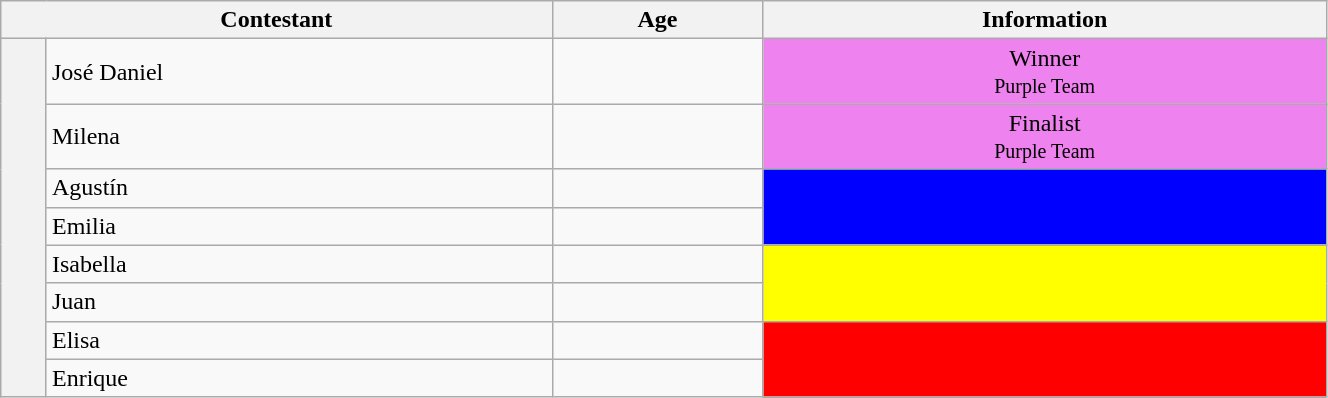<table class="wikitable" style="width:70%;">
<tr>
<th colspan="2">Contestant</th>
<th>Age</th>
<th>Information</th>
</tr>
<tr>
<th rowspan="8"></th>
<td> José Daniel</td>
<td></td>
<td style="background:violet" align="center">Winner<br><small>Purple Team</small></td>
</tr>
<tr>
<td> Milena</td>
<td></td>
<td style="background:violet" align="center">Finalist<br><small>Purple Team</small></td>
</tr>
<tr>
<td> Agustín</td>
<td></td>
<td rowspan="2;" style="background:blue;"></td>
</tr>
<tr>
<td> Emilia</td>
<td></td>
</tr>
<tr>
<td> Isabella</td>
<td></td>
<td rowspan="2;" style="background:yellow;"></td>
</tr>
<tr>
<td> Juan</td>
<td></td>
</tr>
<tr>
<td> Elisa</td>
<td></td>
<td rowspan="2;" style="background:red;"></td>
</tr>
<tr>
<td> Enrique</td>
<td></td>
</tr>
</table>
